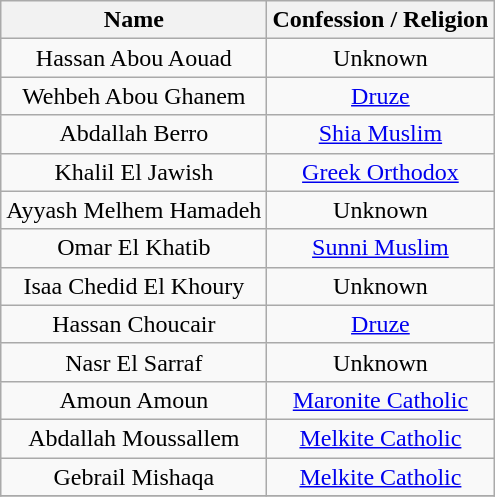<table class="wikitable plainrowheaders" style="text-align:center;">
<tr>
<th>Name</th>
<th>Confession / Religion</th>
</tr>
<tr>
<td>Hassan Abou Aouad</td>
<td>Unknown</td>
</tr>
<tr>
<td>Wehbeh Abou Ghanem</td>
<td><a href='#'>Druze</a></td>
</tr>
<tr>
<td>Abdallah Berro</td>
<td><a href='#'>Shia Muslim</a></td>
</tr>
<tr>
<td>Khalil El Jawish</td>
<td><a href='#'>Greek Orthodox</a></td>
</tr>
<tr>
<td>Ayyash Melhem Hamadeh</td>
<td>Unknown</td>
</tr>
<tr>
<td>Omar El Khatib</td>
<td><a href='#'>Sunni Muslim</a></td>
</tr>
<tr>
<td>Isaa Chedid El Khoury</td>
<td>Unknown</td>
</tr>
<tr>
<td>Hassan Choucair</td>
<td><a href='#'>Druze</a></td>
</tr>
<tr>
<td>Nasr El Sarraf</td>
<td>Unknown</td>
</tr>
<tr>
<td>Amoun Amoun</td>
<td><a href='#'>Maronite Catholic</a></td>
</tr>
<tr>
<td>Abdallah Moussallem</td>
<td><a href='#'>Melkite Catholic</a></td>
</tr>
<tr>
<td>Gebrail Mishaqa</td>
<td><a href='#'>Melkite Catholic</a></td>
</tr>
<tr>
</tr>
</table>
